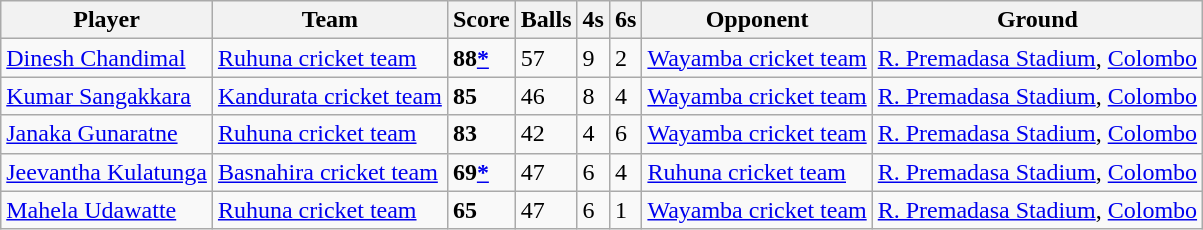<table class="wikitable">
<tr>
<th>Player</th>
<th>Team</th>
<th>Score</th>
<th>Balls</th>
<th>4s</th>
<th>6s</th>
<th>Opponent</th>
<th>Ground</th>
</tr>
<tr>
<td><a href='#'>Dinesh Chandimal</a></td>
<td><a href='#'>Ruhuna cricket team</a></td>
<td><strong>88<a href='#'>*</a></strong></td>
<td>57</td>
<td>9</td>
<td>2</td>
<td><a href='#'>Wayamba cricket team</a></td>
<td><a href='#'>R. Premadasa Stadium</a>, <a href='#'>Colombo</a></td>
</tr>
<tr>
<td><a href='#'>Kumar Sangakkara</a></td>
<td><a href='#'>Kandurata cricket team</a></td>
<td><strong>85</strong></td>
<td>46</td>
<td>8</td>
<td>4</td>
<td><a href='#'>Wayamba cricket team</a></td>
<td><a href='#'>R. Premadasa Stadium</a>, <a href='#'>Colombo</a></td>
</tr>
<tr>
<td><a href='#'>Janaka Gunaratne</a></td>
<td><a href='#'>Ruhuna cricket team</a></td>
<td><strong>83</strong></td>
<td>42</td>
<td>4</td>
<td>6</td>
<td><a href='#'>Wayamba cricket team</a></td>
<td><a href='#'>R. Premadasa Stadium</a>, <a href='#'>Colombo</a></td>
</tr>
<tr>
<td><a href='#'>Jeevantha Kulatunga</a></td>
<td><a href='#'>Basnahira cricket team</a></td>
<td><strong>69<a href='#'>*</a></strong></td>
<td>47</td>
<td>6</td>
<td>4</td>
<td><a href='#'>Ruhuna cricket team</a></td>
<td><a href='#'>R. Premadasa Stadium</a>, <a href='#'>Colombo</a></td>
</tr>
<tr>
<td><a href='#'>Mahela Udawatte</a></td>
<td><a href='#'>Ruhuna cricket team</a></td>
<td><strong>65</strong></td>
<td>47</td>
<td>6</td>
<td>1</td>
<td><a href='#'>Wayamba cricket team</a></td>
<td><a href='#'>R. Premadasa Stadium</a>, <a href='#'>Colombo</a></td>
</tr>
</table>
